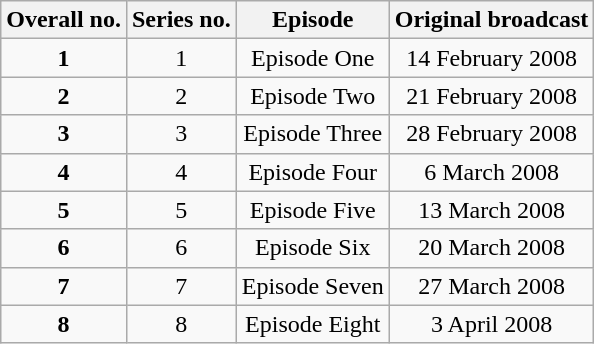<table class="wikitable" style="text-align:center;">
<tr>
<th>Overall no.</th>
<th>Series no.</th>
<th>Episode</th>
<th>Original broadcast</th>
</tr>
<tr>
<td><strong>1</strong></td>
<td>1</td>
<td>Episode One</td>
<td>14 February 2008</td>
</tr>
<tr>
<td><strong>2</strong></td>
<td>2</td>
<td>Episode Two</td>
<td>21 February 2008</td>
</tr>
<tr>
<td><strong>3</strong></td>
<td>3</td>
<td>Episode Three</td>
<td>28 February 2008</td>
</tr>
<tr>
<td><strong>4</strong></td>
<td>4</td>
<td>Episode Four</td>
<td>6 March 2008</td>
</tr>
<tr>
<td><strong>5</strong></td>
<td>5</td>
<td>Episode Five</td>
<td>13 March 2008</td>
</tr>
<tr>
<td><strong>6</strong></td>
<td>6</td>
<td>Episode Six</td>
<td>20 March 2008</td>
</tr>
<tr>
<td><strong>7</strong></td>
<td>7</td>
<td>Episode Seven</td>
<td>27 March 2008</td>
</tr>
<tr>
<td><strong>8</strong></td>
<td>8</td>
<td>Episode Eight</td>
<td>3 April 2008</td>
</tr>
</table>
